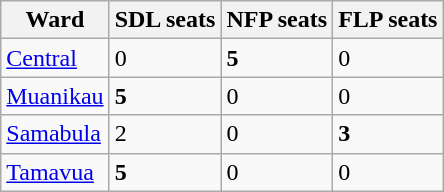<table class="wikitable">
<tr>
<th>Ward</th>
<th>SDL seats</th>
<th>NFP seats</th>
<th>FLP seats</th>
</tr>
<tr>
<td><a href='#'>Central</a></td>
<td>0</td>
<td><strong>5</strong></td>
<td>0</td>
</tr>
<tr>
<td><a href='#'>Muanikau</a></td>
<td><strong>5</strong></td>
<td>0</td>
<td>0</td>
</tr>
<tr>
<td><a href='#'>Samabula</a></td>
<td>2</td>
<td>0</td>
<td><strong>3</strong></td>
</tr>
<tr>
<td><a href='#'>Tamavua</a></td>
<td><strong>5</strong></td>
<td>0</td>
<td>0</td>
</tr>
</table>
